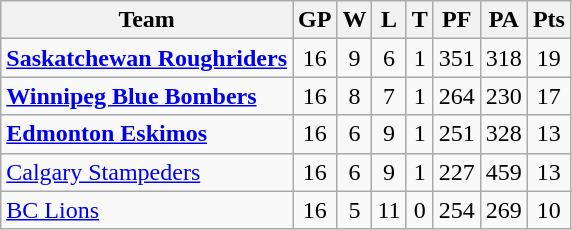<table class="wikitable">
<tr>
<th>Team</th>
<th>GP</th>
<th>W</th>
<th>L</th>
<th>T</th>
<th>PF</th>
<th>PA</th>
<th>Pts</th>
</tr>
<tr align="center">
<td align="left"><strong><a href='#'>Saskatchewan Roughriders</a></strong></td>
<td>16</td>
<td>9</td>
<td>6</td>
<td>1</td>
<td>351</td>
<td>318</td>
<td>19</td>
</tr>
<tr align="center">
<td align="left"><strong><a href='#'>Winnipeg Blue Bombers</a></strong></td>
<td>16</td>
<td>8</td>
<td>7</td>
<td>1</td>
<td>264</td>
<td>230</td>
<td>17</td>
</tr>
<tr align="center">
<td align="left"><strong><a href='#'>Edmonton Eskimos</a></strong></td>
<td>16</td>
<td>6</td>
<td>9</td>
<td>1</td>
<td>251</td>
<td>328</td>
<td>13</td>
</tr>
<tr align="center">
<td align="left"><a href='#'>Calgary Stampeders</a></td>
<td>16</td>
<td>6</td>
<td>9</td>
<td>1</td>
<td>227</td>
<td>459</td>
<td>13</td>
</tr>
<tr align="center">
<td align="left"><a href='#'>BC Lions</a></td>
<td>16</td>
<td>5</td>
<td>11</td>
<td>0</td>
<td>254</td>
<td>269</td>
<td>10</td>
</tr>
</table>
